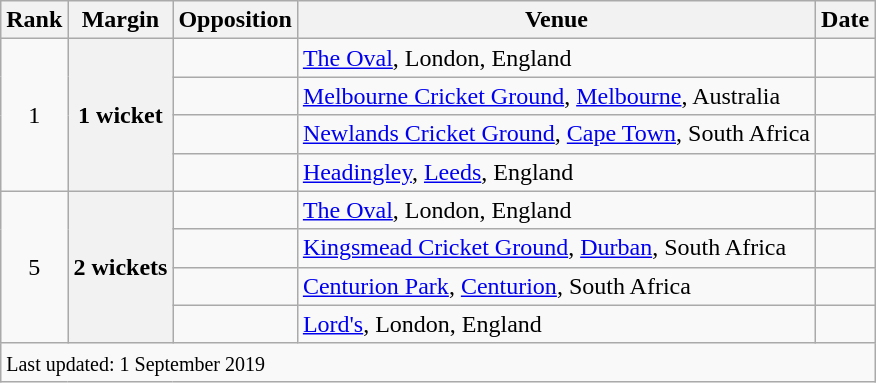<table class="wikitable plainrowheaders sortable">
<tr>
<th scope=col>Rank</th>
<th scope=col>Margin</th>
<th scope=col>Opposition</th>
<th scope=col>Venue</th>
<th scope=col>Date</th>
</tr>
<tr>
<td align=center rowspan=4>1</td>
<th scope=row style=text-align:center; rowspan=4>1 wicket</th>
<td></td>
<td><a href='#'>The Oval</a>, London, England</td>
<td><a href='#'></a></td>
</tr>
<tr>
<td></td>
<td><a href='#'>Melbourne Cricket Ground</a>, <a href='#'>Melbourne</a>, Australia</td>
<td><a href='#'></a></td>
</tr>
<tr>
<td></td>
<td><a href='#'>Newlands Cricket Ground</a>, <a href='#'>Cape Town</a>, South Africa</td>
<td><a href='#'></a></td>
</tr>
<tr>
<td></td>
<td><a href='#'>Headingley</a>, <a href='#'>Leeds</a>, England</td>
<td><a href='#'></a></td>
</tr>
<tr>
<td align=center rowspan=4>5</td>
<th scope=row style=text-align:center; rowspan=4>2 wickets</th>
<td></td>
<td><a href='#'>The Oval</a>, London, England</td>
<td><a href='#'></a></td>
</tr>
<tr>
<td></td>
<td><a href='#'>Kingsmead Cricket Ground</a>, <a href='#'>Durban</a>, South Africa</td>
<td><a href='#'></a></td>
</tr>
<tr>
<td></td>
<td><a href='#'>Centurion Park</a>, <a href='#'>Centurion</a>, South Africa</td>
<td><a href='#'></a></td>
</tr>
<tr>
<td></td>
<td><a href='#'>Lord's</a>, London, England</td>
<td><a href='#'></a></td>
</tr>
<tr class=sortbottom>
<td colspan=5><small>Last updated: 1 September 2019</small></td>
</tr>
</table>
